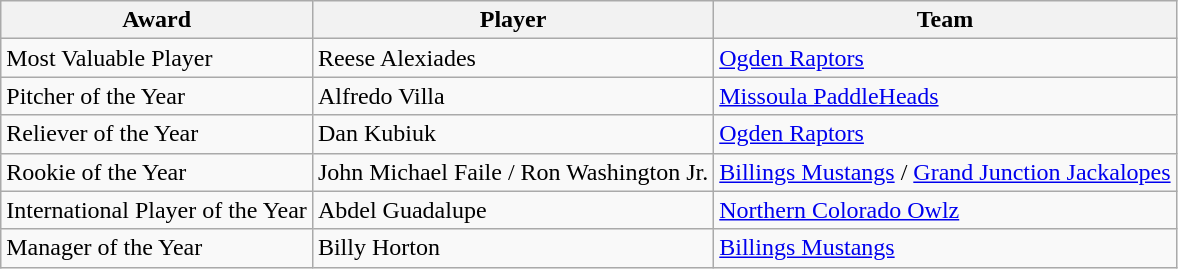<table class="wikitable"  text-align:center;">
<tr>
<th scope="col">Award</th>
<th scope="col">Player</th>
<th scope="col">Team</th>
</tr>
<tr>
<td scope="row">Most Valuable Player</td>
<td>Reese Alexiades</td>
<td><a href='#'>Ogden Raptors</a></td>
</tr>
<tr>
<td scope="row">Pitcher of the Year</td>
<td>Alfredo Villa</td>
<td><a href='#'>Missoula PaddleHeads</a></td>
</tr>
<tr>
<td scope="row">Reliever of the Year</td>
<td>Dan Kubiuk</td>
<td><a href='#'>Ogden Raptors</a></td>
</tr>
<tr>
<td scope="row">Rookie of the Year</td>
<td>John Michael Faile / Ron Washington Jr.</td>
<td><a href='#'>Billings Mustangs</a> / <a href='#'>Grand Junction Jackalopes</a></td>
</tr>
<tr>
<td scope="row">International Player of the Year</td>
<td>Abdel Guadalupe</td>
<td><a href='#'>Northern Colorado Owlz</a></td>
</tr>
<tr>
<td scope="row">Manager of the Year</td>
<td>Billy Horton</td>
<td><a href='#'>Billings Mustangs</a></td>
</tr>
</table>
